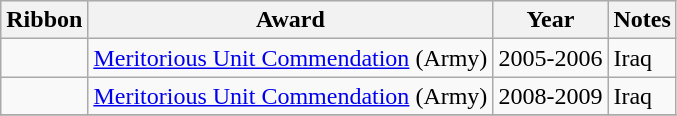<table class="wikitable">
<tr style="background:#efefef;">
<th>Ribbon</th>
<th>Award</th>
<th>Year</th>
<th>Notes</th>
</tr>
<tr>
<td></td>
<td><a href='#'>Meritorious Unit Commendation</a> (Army)</td>
<td>2005-2006</td>
<td>Iraq</td>
</tr>
<tr>
<td></td>
<td><a href='#'>Meritorious Unit Commendation</a> (Army)</td>
<td>2008-2009</td>
<td>Iraq</td>
</tr>
<tr>
</tr>
</table>
